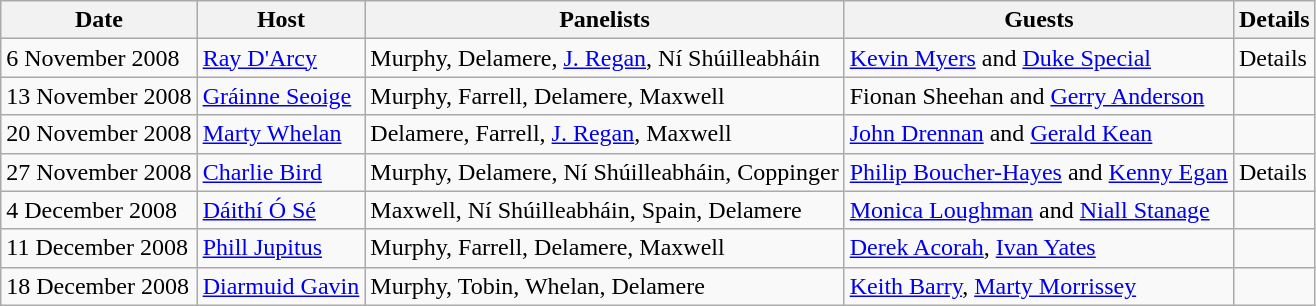<table class="wikitable collapsible collapsed">
<tr>
<th>Date</th>
<th>Host</th>
<th>Panelists</th>
<th>Guests</th>
<th>Details</th>
</tr>
<tr>
<td>6 November 2008</td>
<td><a href='#'>Ray D'Arcy</a></td>
<td>Murphy, Delamere, <a href='#'>J. Regan</a>, Ní Shúilleabháin</td>
<td><a href='#'>Kevin Myers</a> and <a href='#'>Duke Special</a></td>
<td>Details</td>
</tr>
<tr>
<td>13 November 2008</td>
<td><a href='#'>Gráinne Seoige</a></td>
<td>Murphy, Farrell, Delamere, Maxwell</td>
<td>Fionan Sheehan and <a href='#'>Gerry Anderson</a></td>
<td></td>
</tr>
<tr>
<td>20 November 2008</td>
<td><a href='#'>Marty Whelan</a></td>
<td>Delamere, Farrell, <a href='#'>J. Regan</a>, Maxwell</td>
<td><a href='#'>John Drennan</a> and <a href='#'>Gerald Kean</a></td>
<td></td>
</tr>
<tr>
<td>27 November 2008</td>
<td><a href='#'>Charlie Bird</a></td>
<td>Murphy, Delamere, Ní Shúilleabháin, Coppinger</td>
<td><a href='#'>Philip Boucher-Hayes</a> and <a href='#'>Kenny Egan</a></td>
<td>Details</td>
</tr>
<tr>
<td>4 December 2008</td>
<td><a href='#'>Dáithí Ó Sé</a></td>
<td>Maxwell, Ní Shúilleabháin, Spain, Delamere</td>
<td><a href='#'>Monica Loughman</a> and <a href='#'>Niall Stanage</a></td>
<td></td>
</tr>
<tr>
<td>11 December 2008</td>
<td><a href='#'>Phill Jupitus</a></td>
<td>Murphy, Farrell, Delamere, Maxwell</td>
<td><a href='#'>Derek Acorah</a>, <a href='#'>Ivan Yates</a></td>
<td></td>
</tr>
<tr>
<td>18 December 2008</td>
<td><a href='#'>Diarmuid Gavin</a></td>
<td>Murphy, Tobin, Whelan, Delamere</td>
<td><a href='#'>Keith Barry</a>, <a href='#'>Marty Morrissey</a></td>
<td></td>
</tr>
</table>
